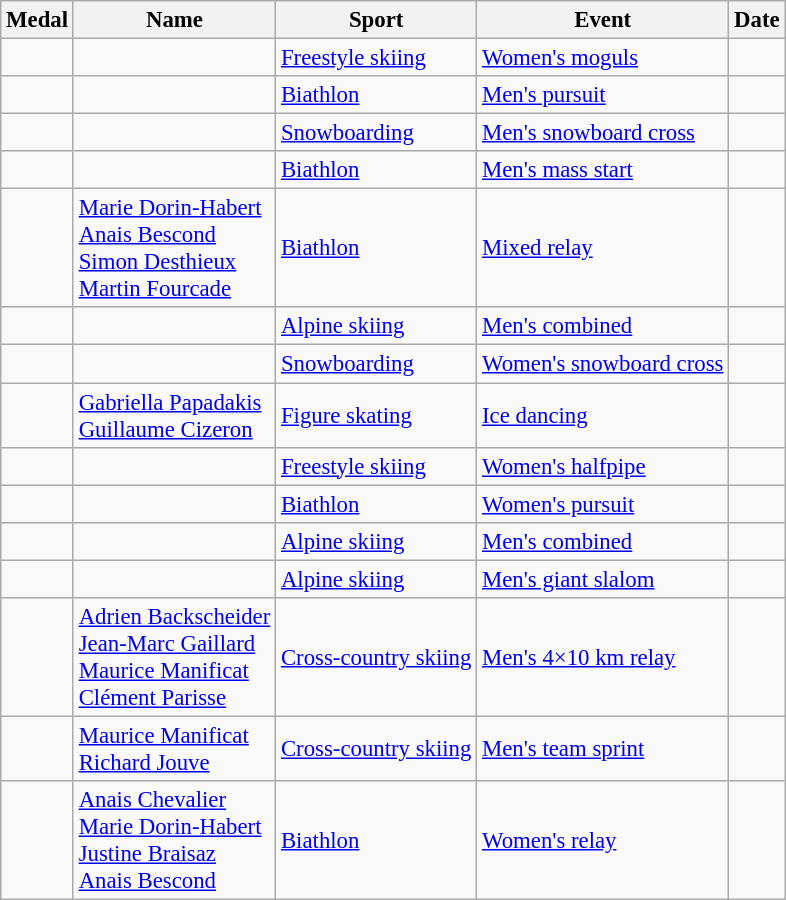<table class="wikitable sortable" style="font-size:95%;">
<tr>
<th>Medal</th>
<th>Name</th>
<th>Sport</th>
<th>Event</th>
<th>Date</th>
</tr>
<tr>
<td></td>
<td></td>
<td><a href='#'>Freestyle skiing</a></td>
<td><a href='#'>Women's moguls</a></td>
<td></td>
</tr>
<tr>
<td></td>
<td></td>
<td><a href='#'>Biathlon</a></td>
<td><a href='#'>Men's pursuit</a></td>
<td></td>
</tr>
<tr>
<td></td>
<td></td>
<td><a href='#'>Snowboarding</a></td>
<td><a href='#'>Men's snowboard cross</a></td>
<td></td>
</tr>
<tr>
<td></td>
<td></td>
<td><a href='#'>Biathlon</a></td>
<td><a href='#'>Men's mass start</a></td>
<td></td>
</tr>
<tr>
<td></td>
<td><a href='#'>Marie Dorin-Habert</a><br><a href='#'>Anais Bescond</a><br><a href='#'>Simon Desthieux</a><br><a href='#'>Martin Fourcade</a></td>
<td><a href='#'>Biathlon</a></td>
<td><a href='#'>Mixed relay</a></td>
<td></td>
</tr>
<tr>
<td></td>
<td></td>
<td><a href='#'>Alpine skiing</a></td>
<td><a href='#'>Men's combined</a></td>
<td></td>
</tr>
<tr>
<td></td>
<td></td>
<td><a href='#'>Snowboarding</a></td>
<td><a href='#'>Women's snowboard cross</a></td>
<td></td>
</tr>
<tr>
<td></td>
<td><a href='#'>Gabriella Papadakis</a><br><a href='#'>Guillaume Cizeron</a></td>
<td><a href='#'>Figure skating</a></td>
<td><a href='#'>Ice dancing</a></td>
<td></td>
</tr>
<tr>
<td></td>
<td></td>
<td><a href='#'>Freestyle skiing</a></td>
<td><a href='#'>Women's halfpipe</a></td>
<td></td>
</tr>
<tr>
<td></td>
<td></td>
<td><a href='#'>Biathlon</a></td>
<td><a href='#'>Women's pursuit</a></td>
<td></td>
</tr>
<tr>
<td></td>
<td></td>
<td><a href='#'>Alpine skiing</a></td>
<td><a href='#'>Men's combined</a></td>
<td></td>
</tr>
<tr>
<td></td>
<td></td>
<td><a href='#'>Alpine skiing</a></td>
<td><a href='#'>Men's giant slalom</a></td>
<td></td>
</tr>
<tr>
<td></td>
<td><a href='#'>Adrien Backscheider</a><br><a href='#'>Jean-Marc Gaillard</a><br><a href='#'>Maurice Manificat</a><br><a href='#'>Clément Parisse</a></td>
<td><a href='#'>Cross-country skiing</a></td>
<td><a href='#'>Men's 4×10 km relay</a></td>
<td></td>
</tr>
<tr>
<td></td>
<td><a href='#'>Maurice Manificat</a><br><a href='#'>Richard Jouve</a></td>
<td><a href='#'>Cross-country skiing</a></td>
<td><a href='#'>Men's team sprint</a></td>
<td></td>
</tr>
<tr>
<td></td>
<td><a href='#'>Anais Chevalier</a><br><a href='#'>Marie Dorin-Habert</a><br><a href='#'>Justine Braisaz</a><br><a href='#'>Anais Bescond</a></td>
<td><a href='#'>Biathlon</a></td>
<td><a href='#'>Women's relay</a></td>
<td></td>
</tr>
</table>
